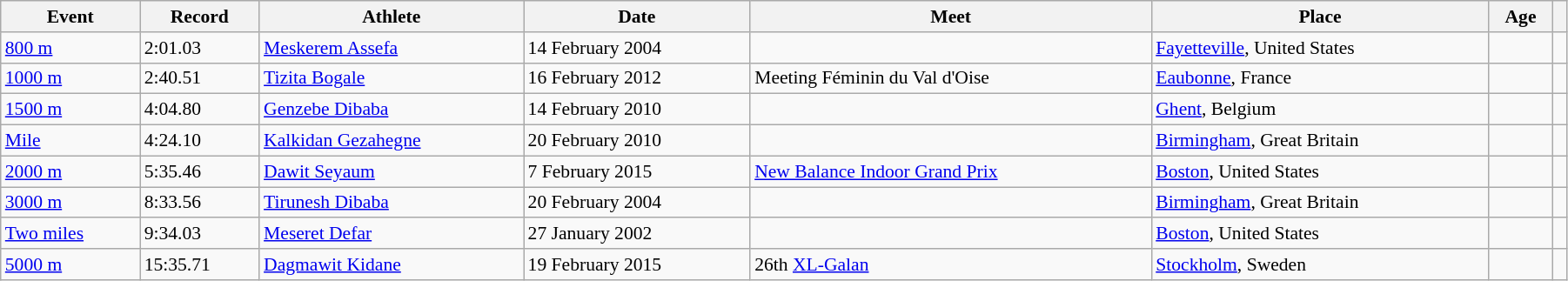<table class="wikitable" style="font-size: 90%; width: 95%;">
<tr>
<th>Event</th>
<th>Record</th>
<th>Athlete</th>
<th>Date</th>
<th>Meet</th>
<th>Place</th>
<th>Age</th>
<th></th>
</tr>
<tr>
<td><a href='#'>800 m</a></td>
<td>2:01.03</td>
<td><a href='#'>Meskerem Assefa</a></td>
<td>14 February 2004</td>
<td></td>
<td><a href='#'>Fayetteville</a>, United States</td>
<td></td>
<td></td>
</tr>
<tr>
<td><a href='#'>1000 m</a></td>
<td>2:40.51</td>
<td><a href='#'>Tizita Bogale</a></td>
<td>16 February 2012</td>
<td>Meeting Féminin du Val d'Oise</td>
<td><a href='#'>Eaubonne</a>, France</td>
<td></td>
<td></td>
</tr>
<tr>
<td><a href='#'>1500 m</a></td>
<td>4:04.80</td>
<td><a href='#'>Genzebe Dibaba</a></td>
<td>14 February 2010</td>
<td></td>
<td><a href='#'>Ghent</a>, Belgium</td>
<td></td>
<td></td>
</tr>
<tr>
<td><a href='#'>Mile</a></td>
<td>4:24.10</td>
<td><a href='#'>Kalkidan Gezahegne</a></td>
<td>20 February 2010</td>
<td></td>
<td><a href='#'>Birmingham</a>, Great Britain</td>
<td></td>
<td></td>
</tr>
<tr>
<td><a href='#'>2000 m</a></td>
<td>5:35.46</td>
<td><a href='#'>Dawit Seyaum</a></td>
<td>7 February 2015</td>
<td><a href='#'>New Balance Indoor Grand Prix</a></td>
<td><a href='#'>Boston</a>, United States</td>
<td></td>
<td></td>
</tr>
<tr>
<td><a href='#'>3000 m</a></td>
<td>8:33.56</td>
<td><a href='#'>Tirunesh Dibaba</a></td>
<td>20 February 2004</td>
<td></td>
<td><a href='#'>Birmingham</a>, Great Britain</td>
<td></td>
<td></td>
</tr>
<tr>
<td><a href='#'>Two miles</a></td>
<td>9:34.03</td>
<td><a href='#'>Meseret Defar</a></td>
<td>27 January 2002</td>
<td></td>
<td><a href='#'>Boston</a>, United States</td>
<td></td>
<td></td>
</tr>
<tr>
<td><a href='#'>5000 m</a></td>
<td>15:35.71</td>
<td><a href='#'>Dagmawit Kidane</a></td>
<td>19 February 2015</td>
<td>26th <a href='#'>XL-Galan</a></td>
<td><a href='#'>Stockholm</a>, Sweden</td>
<td></td>
<td></td>
</tr>
</table>
